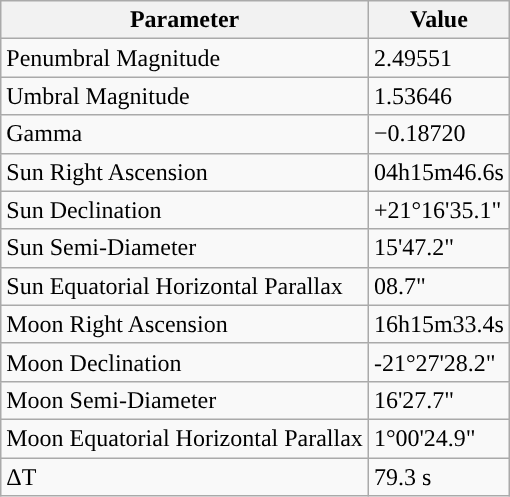<table class="wikitable">
<tr>
<th>Parameter</th>
<th>Value</th>
</tr>
<tr>
<td>Penumbral Magnitude</td>
<td>2.49551</td>
</tr>
<tr>
<td>Umbral Magnitude</td>
<td>1.53646</td>
</tr>
<tr>
<td>Gamma</td>
<td>−0.18720</td>
</tr>
<tr>
<td>Sun Right Ascension</td>
<td>04h15m46.6s</td>
</tr>
<tr>
<td>Sun Declination</td>
<td>+21°16'35.1"</td>
</tr>
<tr>
<td>Sun Semi-Diameter</td>
<td>15'47.2"</td>
</tr>
<tr>
<td>Sun Equatorial Horizontal Parallax</td>
<td>08.7"</td>
</tr>
<tr>
<td>Moon Right Ascension</td>
<td>16h15m33.4s</td>
</tr>
<tr>
<td>Moon Declination</td>
<td>-21°27'28.2"</td>
</tr>
<tr>
<td>Moon Semi-Diameter</td>
<td>16'27.7"</td>
</tr>
<tr>
<td>Moon Equatorial Horizontal Parallax</td>
<td>1°00'24.9"</td>
</tr>
<tr>
<td>ΔT</td>
<td>79.3 s</td>
</tr>
</table>
